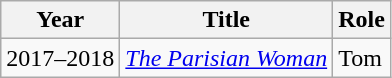<table class="wikitable sortable">
<tr>
<th>Year</th>
<th>Title</th>
<th>Role</th>
</tr>
<tr>
<td>2017–2018</td>
<td><em><a href='#'>The Parisian Woman</a></em></td>
<td>Tom</td>
</tr>
</table>
